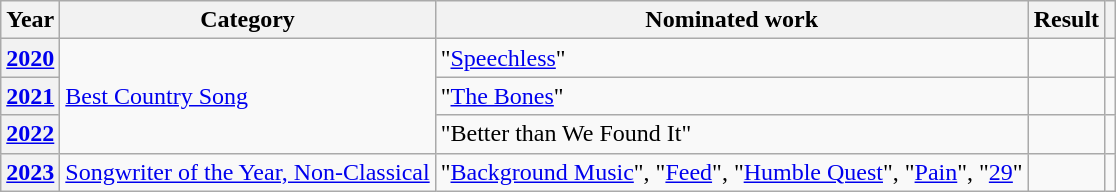<table class="wikitable plainrowheaders">
<tr>
<th>Year</th>
<th>Category</th>
<th>Nominated work</th>
<th>Result</th>
<th></th>
</tr>
<tr>
<th scope="row"><a href='#'>2020</a></th>
<td rowspan="3"><a href='#'>Best Country Song</a></td>
<td>"<a href='#'>Speechless</a>"<br></td>
<td></td>
<td align="center"></td>
</tr>
<tr>
<th scope="row"><a href='#'>2021</a></th>
<td>"<a href='#'>The Bones</a>"<br></td>
<td></td>
<td align="center"></td>
</tr>
<tr>
<th scope="row"><a href='#'>2022</a></th>
<td>"Better than We Found It"<br></td>
<td></td>
<td align="center"></td>
</tr>
<tr>
<th scope="row"><a href='#'>2023</a></th>
<td><a href='#'>Songwriter of the Year, Non-Classical</a></td>
<td>"<a href='#'>Background Music</a>", "<a href='#'>Feed</a>", "<a href='#'>Humble Quest</a>", "<a href='#'>Pain</a>", "<a href='#'>29</a>"</td>
<td></td>
<td align="center"></td>
</tr>
</table>
